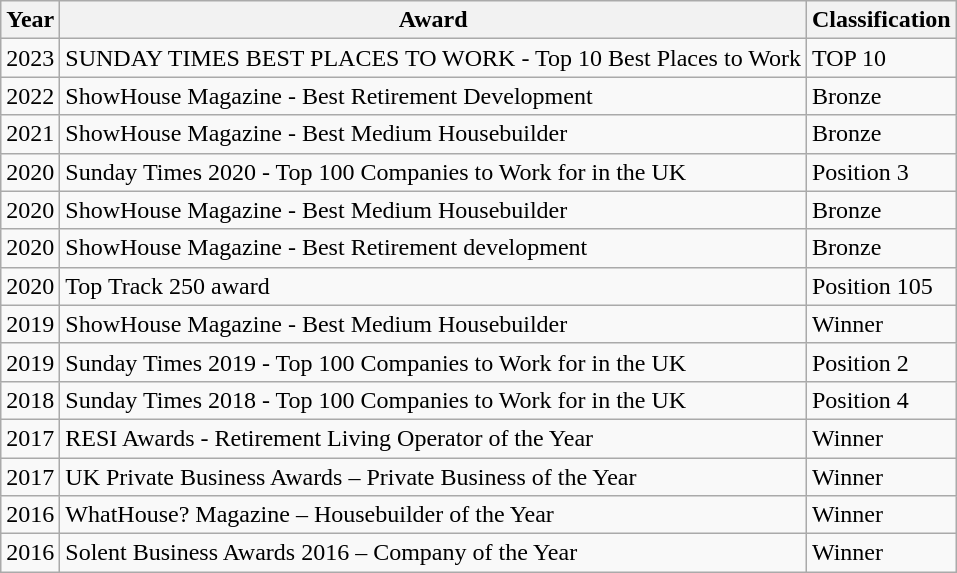<table class="wikitable">
<tr>
<th>Year</th>
<th>Award</th>
<th>Classification</th>
</tr>
<tr>
<td>2023</td>
<td>SUNDAY TIMES BEST PLACES TO WORK - Top 10 Best Places to Work </td>
<td>TOP 10</td>
</tr>
<tr>
<td>2022</td>
<td>ShowHouse Magazine - Best Retirement Development</td>
<td>Bronze</td>
</tr>
<tr>
<td>2021</td>
<td>ShowHouse Magazine - Best Medium Housebuilder</td>
<td>Bronze</td>
</tr>
<tr>
<td>2020</td>
<td>Sunday Times 2020 - Top 100 Companies to Work for in the UK</td>
<td>Position 3</td>
</tr>
<tr>
<td>2020</td>
<td>ShowHouse Magazine - Best Medium Housebuilder</td>
<td>Bronze</td>
</tr>
<tr>
<td>2020</td>
<td>ShowHouse Magazine - Best Retirement development</td>
<td>Bronze</td>
</tr>
<tr>
<td>2020</td>
<td>Top Track 250 award</td>
<td>Position 105</td>
</tr>
<tr>
<td>2019</td>
<td>ShowHouse Magazine - Best Medium Housebuilder</td>
<td>Winner</td>
</tr>
<tr>
<td>2019</td>
<td>Sunday Times 2019 - Top 100 Companies to Work for in the UK</td>
<td>Position 2</td>
</tr>
<tr>
<td>2018</td>
<td>Sunday Times 2018 - Top 100 Companies to Work for in the UK</td>
<td>Position 4</td>
</tr>
<tr>
<td>2017</td>
<td>RESI Awards - Retirement Living Operator of the Year</td>
<td>Winner</td>
</tr>
<tr>
<td>2017</td>
<td>UK Private Business Awards – Private Business of the Year</td>
<td>Winner</td>
</tr>
<tr>
<td>2016</td>
<td>WhatHouse? Magazine – Housebuilder of the Year</td>
<td>Winner</td>
</tr>
<tr>
<td>2016</td>
<td>Solent Business Awards 2016 – Company of the Year</td>
<td>Winner</td>
</tr>
</table>
